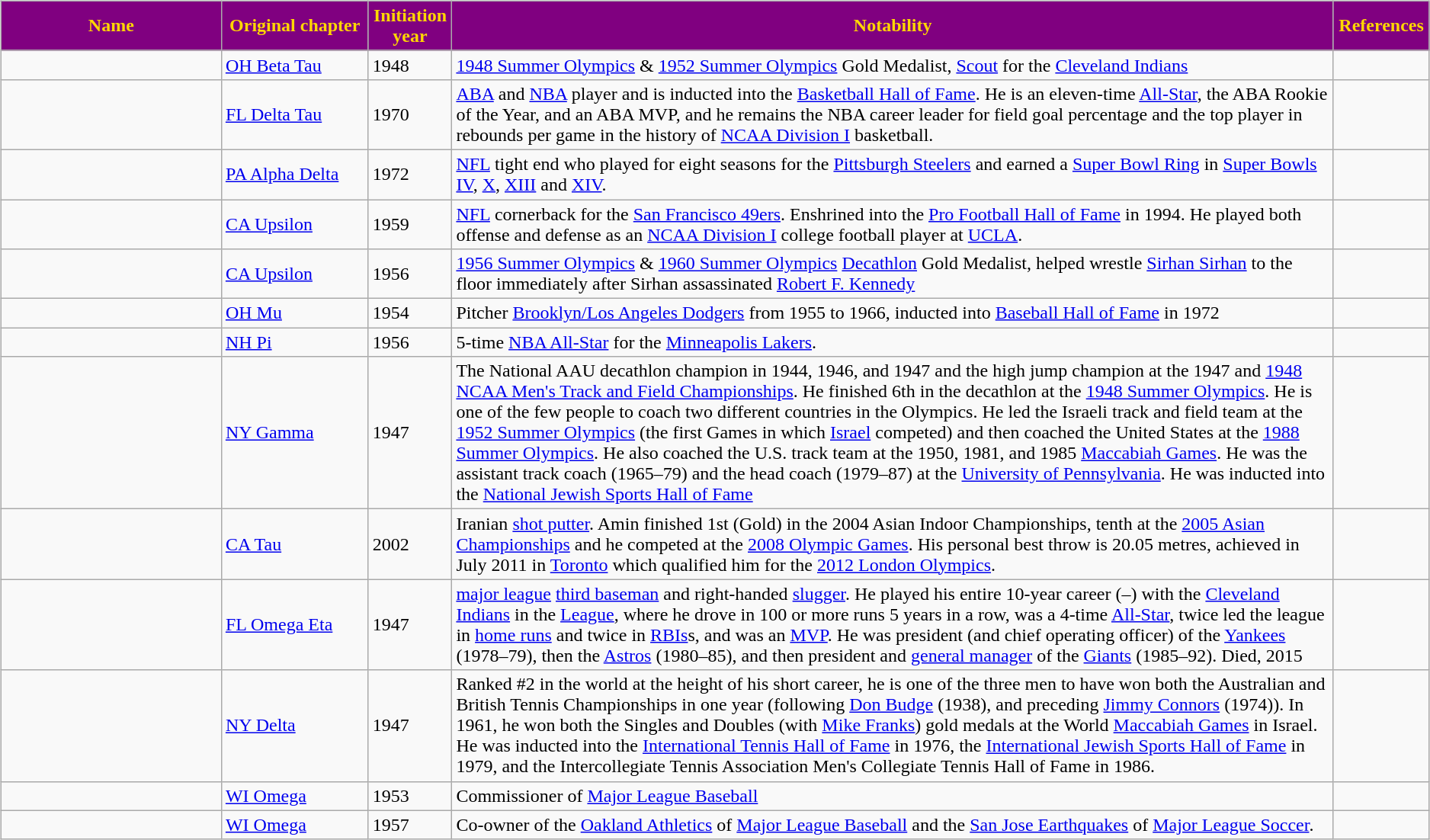<table style="width:100%;">
<tr valign="top">
<td style="width:100%;"><br><table class="wikitable sortable" style="width:100%;">
<tr>
<th style="width:15%; background:purple; color:gold;">Name</th>
<th style="width:10%; background:purple; color:gold;">Original chapter</th>
<th style="width:5%; background:purple; color:gold;">Initiation<br>year</th>
<th class="unsortable" style="width:60%; background:purple; color:gold;">Notability</th>
<th class="unsortable" style="width:5%; background:purple; color:gold;">References</th>
</tr>
<tr>
<td></td>
<td><a href='#'>OH Beta Tau</a></td>
<td>1948</td>
<td><a href='#'>1948 Summer Olympics</a> & <a href='#'>1952 Summer Olympics</a> Gold Medalist, <a href='#'>Scout</a> for the <a href='#'>Cleveland Indians</a></td>
<td></td>
</tr>
<tr>
<td><small><br></small></td>
<td><a href='#'>FL Delta Tau</a></td>
<td>1970</td>
<td><a href='#'>ABA</a> and <a href='#'>NBA</a> player and is inducted into the <a href='#'>Basketball Hall of Fame</a>. He is an eleven-time <a href='#'>All-Star</a>, the ABA Rookie of the Year, and an ABA MVP, and he remains the NBA career leader for field goal percentage and the top player in rebounds per game in the history of <a href='#'>NCAA Division I</a> basketball.</td>
<td></td>
</tr>
<tr>
<td><small><br></small></td>
<td><a href='#'>PA Alpha Delta</a></td>
<td>1972</td>
<td><a href='#'>NFL</a> tight end who played for eight seasons for the <a href='#'>Pittsburgh Steelers</a> and earned a <a href='#'>Super Bowl Ring</a> in <a href='#'>Super Bowls</a> <a href='#'>IV</a>, <a href='#'>X</a>, <a href='#'>XIII</a> and <a href='#'>XIV</a>.</td>
<td></td>
</tr>
<tr>
<td></td>
<td><a href='#'>CA Upsilon</a></td>
<td>1959</td>
<td><a href='#'>NFL</a> cornerback for the <a href='#'>San Francisco 49ers</a>. Enshrined into the <a href='#'>Pro Football Hall of Fame</a> in 1994. He played both offense and defense as an <a href='#'>NCAA Division I</a> college football player at <a href='#'>UCLA</a>.</td>
<td></td>
</tr>
<tr>
<td></td>
<td><a href='#'>CA Upsilon</a></td>
<td>1956</td>
<td><a href='#'>1956 Summer Olympics</a> & <a href='#'>1960 Summer Olympics</a> <a href='#'>Decathlon</a> Gold Medalist, helped wrestle <a href='#'>Sirhan Sirhan</a> to the floor immediately after Sirhan assassinated <a href='#'>Robert F. Kennedy</a></td>
<td></td>
</tr>
<tr>
<td></td>
<td><a href='#'>OH Mu</a></td>
<td>1954</td>
<td>Pitcher <a href='#'>Brooklyn/Los Angeles Dodgers</a> from 1955 to 1966, inducted into <a href='#'>Baseball Hall of Fame</a> in 1972</td>
<td></td>
</tr>
<tr>
<td></td>
<td><a href='#'>NH Pi</a></td>
<td>1956</td>
<td>5-time <a href='#'>NBA All-Star</a> for the <a href='#'>Minneapolis Lakers</a>.</td>
<td></td>
</tr>
<tr>
<td></td>
<td><a href='#'>NY Gamma</a></td>
<td>1947</td>
<td>The National AAU decathlon champion in 1944, 1946, and 1947 and the high jump champion at the 1947 and <a href='#'>1948 NCAA Men's Track and Field Championships</a>. He finished 6th in the decathlon at the <a href='#'>1948 Summer Olympics</a>. He is one of the few people to coach two different countries in the Olympics. He led the Israeli track and field team at the <a href='#'>1952 Summer Olympics</a> (the first Games in which <a href='#'>Israel</a> competed) and then coached the United States at the <a href='#'>1988 Summer Olympics</a>. He also coached the U.S. track team at the 1950, 1981, and 1985 <a href='#'>Maccabiah Games</a>. He was the assistant track coach (1965–79) and the head coach (1979–87) at the <a href='#'>University of Pennsylvania</a>. He was inducted into the <a href='#'>National Jewish Sports Hall of Fame</a></td>
<td></td>
</tr>
<tr>
<td></td>
<td><a href='#'>CA Tau</a></td>
<td>2002</td>
<td>Iranian <a href='#'>shot putter</a>. Amin finished 1st (Gold) in the 2004 Asian Indoor Championships, tenth at the <a href='#'>2005 Asian Championships</a> and he competed at the <a href='#'>2008 Olympic Games</a>. His personal best throw is 20.05 metres, achieved in July 2011 in <a href='#'>Toronto</a> which qualified him for the <a href='#'>2012 London Olympics</a>.</td>
<td></td>
</tr>
<tr>
<td></td>
<td><a href='#'>FL Omega Eta</a></td>
<td>1947</td>
<td><a href='#'>major league</a> <a href='#'>third baseman</a> and right-handed <a href='#'>slugger</a>. He played his entire 10-year career (–) with the <a href='#'>Cleveland Indians</a> in the <a href='#'>League</a>, where he drove in 100 or more runs 5 years in a row, was a 4-time <a href='#'>All-Star</a>, twice led the league in <a href='#'>home runs</a> and twice in <a href='#'>RBIs</a>s, and was an <a href='#'>MVP</a>. He was president (and chief operating officer) of the <a href='#'>Yankees</a> (1978–79), then the <a href='#'>Astros</a> (1980–85), and then president and <a href='#'>general manager</a> of the <a href='#'>Giants</a> (1985–92). Died, 2015</td>
<td></td>
</tr>
<tr>
<td><small><br></small></td>
<td><a href='#'>NY Delta</a></td>
<td>1947</td>
<td>Ranked #2 in the world at the height of his short career, he is one of the three men to have won both the Australian and British Tennis Championships in one year (following <a href='#'>Don Budge</a> (1938), and preceding <a href='#'>Jimmy Connors</a> (1974)). In 1961, he won both the Singles and Doubles (with <a href='#'>Mike Franks</a>) gold medals at the World <a href='#'>Maccabiah Games</a> in Israel. He was inducted into the <a href='#'>International Tennis Hall of Fame</a> in 1976, the <a href='#'>International Jewish Sports Hall of Fame</a> in 1979, and the Intercollegiate Tennis Association Men's Collegiate Tennis Hall of Fame in 1986.</td>
<td></td>
</tr>
<tr>
<td></td>
<td><a href='#'>WI Omega</a></td>
<td>1953</td>
<td>Commissioner of <a href='#'>Major League Baseball</a></td>
<td></td>
</tr>
<tr>
<td></td>
<td><a href='#'>WI Omega</a></td>
<td>1957</td>
<td>Co-owner of the <a href='#'>Oakland Athletics</a> of <a href='#'>Major League Baseball</a> and the <a href='#'>San Jose Earthquakes</a> of <a href='#'>Major League Soccer</a>.</td>
<td></td>
</tr>
</table>
</td>
<td><br>

</td>
<td></td>
</tr>
</table>
